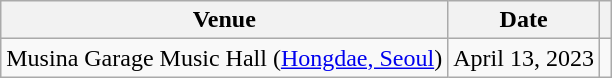<table class="wikitable" style="text-align: center;">
<tr>
<th>Venue</th>
<th>Date</th>
<th></th>
</tr>
<tr>
<td>Musina Garage Music Hall (<a href='#'>Hongdae, Seoul</a>)</td>
<td>April 13, 2023</td>
<td></td>
</tr>
</table>
